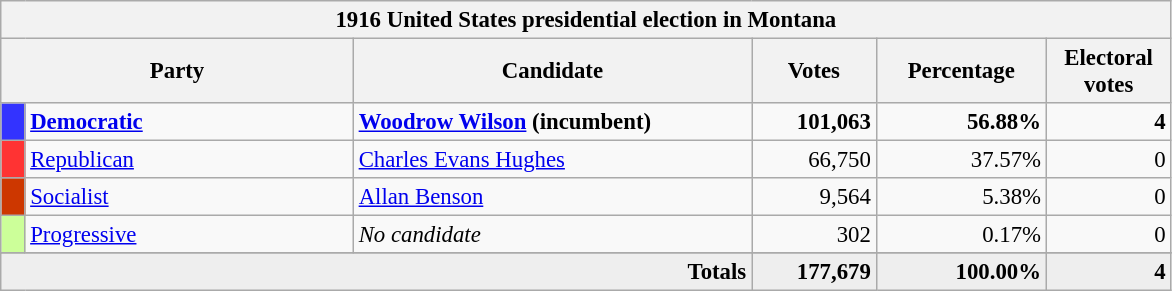<table class="wikitable" style="font-size: 95%;">
<tr>
<th colspan="6">1916 United States presidential election in Montana</th>
</tr>
<tr>
<th colspan="2" style="width: 15em">Party</th>
<th style="width: 17em">Candidate</th>
<th style="width: 5em">Votes</th>
<th style="width: 7em">Percentage</th>
<th style="width: 5em">Electoral votes</th>
</tr>
<tr>
<th style="background-color:#3333FF; width: 3px"></th>
<td style="width: 130px"><strong><a href='#'>Democratic</a></strong></td>
<td><strong><a href='#'>Woodrow Wilson</a> (incumbent)</strong></td>
<td align="right"><strong>101,063</strong></td>
<td align="right"><strong>56.88%</strong></td>
<td align="right"><strong>4</strong></td>
</tr>
<tr>
<th style="background-color:#FF3333; width: 3px"></th>
<td style="width: 130px"><a href='#'>Republican</a></td>
<td><a href='#'>Charles Evans Hughes</a></td>
<td align="right">66,750</td>
<td align="right">37.57%</td>
<td align="right">0</td>
</tr>
<tr>
<th style="background-color:#CD3700; width: 3px"></th>
<td style="width: 130px"><a href='#'>Socialist</a></td>
<td><a href='#'>Allan Benson</a></td>
<td align="right">9,564</td>
<td align="right">5.38%</td>
<td align="right">0</td>
</tr>
<tr>
<th style="background-color:#CCFF99; width: 3px"></th>
<td style="width: 130px"><a href='#'>Progressive</a></td>
<td><em>No candidate</em></td>
<td align="right">302</td>
<td align="right">0.17%</td>
<td align="right">0</td>
</tr>
<tr>
</tr>
<tr bgcolor="#EEEEEE">
<td colspan="3" align="right"><strong>Totals</strong></td>
<td align="right"><strong>177,679</strong></td>
<td align="right"><strong>100.00%</strong></td>
<td align="right"><strong>4</strong></td>
</tr>
</table>
